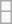<table class="wikitable">
<tr>
<td></td>
</tr>
<tr>
<td></td>
</tr>
</table>
